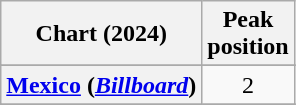<table class="wikitable sortable plainrowheaders" style="text-align:center">
<tr>
<th scope="col">Chart (2024)</th>
<th scope="col">Peak<br>position</th>
</tr>
<tr>
</tr>
<tr>
<th scope="row"><a href='#'>Mexico</a> (<em><a href='#'>Billboard</a></em>)</th>
<td>2</td>
</tr>
<tr>
</tr>
<tr>
</tr>
</table>
